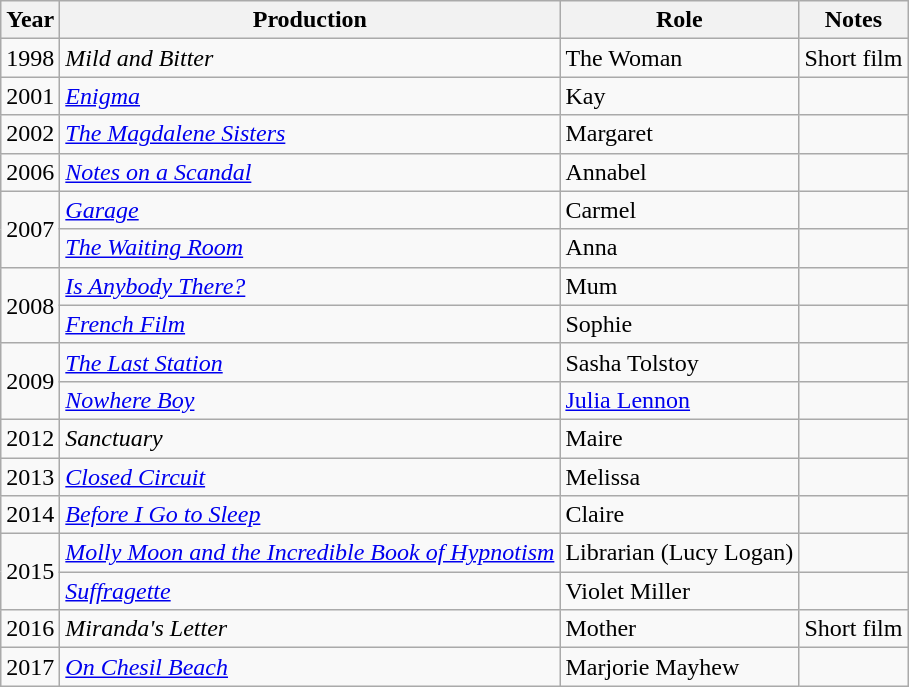<table class="wikitable sortable">
<tr>
<th>Year</th>
<th>Production</th>
<th>Role</th>
<th class="unsortable">Notes</th>
</tr>
<tr>
<td>1998</td>
<td><em>Mild and Bitter</em></td>
<td>The Woman</td>
<td>Short film</td>
</tr>
<tr>
<td>2001</td>
<td><em><a href='#'>Enigma</a></em></td>
<td>Kay</td>
<td></td>
</tr>
<tr>
<td>2002</td>
<td><em><a href='#'>The Magdalene Sisters</a></em></td>
<td>Margaret</td>
<td></td>
</tr>
<tr>
<td>2006</td>
<td><em><a href='#'>Notes on a Scandal</a></em></td>
<td>Annabel</td>
<td></td>
</tr>
<tr>
<td rowspan="2">2007</td>
<td><em><a href='#'>Garage</a></em></td>
<td>Carmel</td>
<td></td>
</tr>
<tr>
<td><em><a href='#'>The Waiting Room</a></em></td>
<td>Anna</td>
<td></td>
</tr>
<tr>
<td rowspan="2">2008</td>
<td><em><a href='#'>Is Anybody There?</a></em></td>
<td>Mum</td>
<td></td>
</tr>
<tr>
<td><em><a href='#'>French Film</a></em></td>
<td>Sophie</td>
<td></td>
</tr>
<tr>
<td rowspan="2">2009</td>
<td><em><a href='#'>The Last Station</a></em></td>
<td>Sasha Tolstoy</td>
<td></td>
</tr>
<tr>
<td><em><a href='#'>Nowhere Boy</a></em></td>
<td><a href='#'>Julia Lennon</a></td>
<td></td>
</tr>
<tr>
<td>2012</td>
<td><em>Sanctuary</em></td>
<td>Maire</td>
<td></td>
</tr>
<tr>
<td>2013</td>
<td><em><a href='#'>Closed Circuit</a></em></td>
<td>Melissa</td>
<td></td>
</tr>
<tr>
<td>2014</td>
<td><em><a href='#'>Before I Go to Sleep</a></em></td>
<td>Claire</td>
<td></td>
</tr>
<tr>
<td rowspan="2">2015</td>
<td><em><a href='#'>Molly Moon and the Incredible Book of Hypnotism</a></em></td>
<td>Librarian (Lucy Logan)</td>
<td></td>
</tr>
<tr>
<td><em><a href='#'>Suffragette</a></em></td>
<td>Violet Miller</td>
<td></td>
</tr>
<tr>
<td>2016</td>
<td><em>Miranda's Letter</em></td>
<td>Mother</td>
<td>Short film</td>
</tr>
<tr>
<td>2017</td>
<td><em><a href='#'>On Chesil Beach</a></em></td>
<td>Marjorie Mayhew</td>
<td></td>
</tr>
</table>
